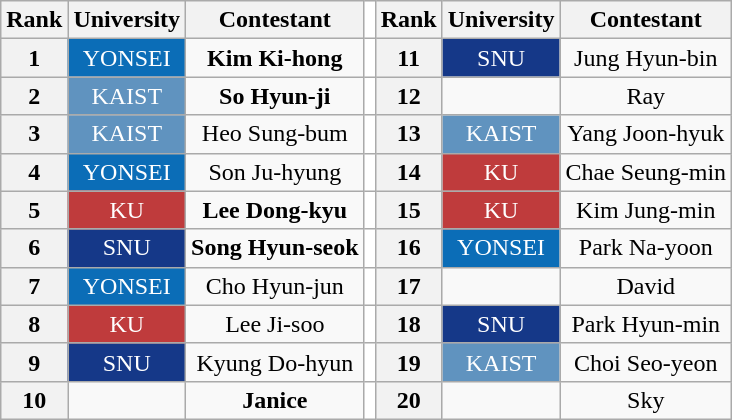<table class="wikitable" style="text-align:center">
<tr>
<th scope="col">Rank</th>
<th scope="col">University</th>
<th scope="col">Contestant</th>
<td style="background-color:white"></td>
<th scope="col">Rank</th>
<th scope="col">University</th>
<th scope="col">Contestant</th>
</tr>
<tr>
<th scope="row">1</th>
<td style="background-color:#0B6DB7; color:white">YONSEI</td>
<td><strong>Kim Ki-hong</strong></td>
<td style="background-color:white"></td>
<th scope="row">11</th>
<td style="background-color:#153888; color:white">SNU</td>
<td>Jung Hyun-bin</td>
</tr>
<tr>
<th scope="row">2</th>
<td style="background-color:#6093BF; color:white">KAIST</td>
<td><strong>So Hyun-ji</strong></td>
<td style="background-color:white"></td>
<th scope="row">12</th>
<td> </td>
<td>Ray</td>
</tr>
<tr>
<th scope="row">3</th>
<td style="background-color:#6093BF; color:white">KAIST</td>
<td>Heo Sung-bum</td>
<td style="background-color:white"></td>
<th scope="row">13</th>
<td style="background-color:#6093BF; color:white">KAIST</td>
<td>Yang Joon-hyuk</td>
</tr>
<tr>
<th scope="row">4</th>
<td style="background-color:#0B6DB7; color:white">YONSEI</td>
<td>Son Ju-hyung</td>
<td style="background-color:white"></td>
<th scope="row">14</th>
<td style="background-color:#BF3B3C; color:white">KU</td>
<td>Chae Seung-min</td>
</tr>
<tr>
<th scope="row">5</th>
<td style="background-color:#BF3B3C; color:white">KU</td>
<td><strong>Lee Dong-kyu</strong></td>
<td style="background-color:white"></td>
<th scope="row">15</th>
<td style="background-color:#BF3B3C; color:white">KU</td>
<td>Kim Jung-min</td>
</tr>
<tr>
<th scope="row">6</th>
<td style="background-color:#153888; color:white">SNU</td>
<td><strong>Song Hyun-seok</strong></td>
<td style="background-color:white"></td>
<th scope="row">16</th>
<td style="background-color:#0B6DB7; color:white">YONSEI</td>
<td>Park Na-yoon</td>
</tr>
<tr>
<th scope="row">7</th>
<td style="background-color:#0B6DB7; color:white">YONSEI</td>
<td>Cho Hyun-jun</td>
<td style="background-color:white"></td>
<th scope="row">17</th>
<td> </td>
<td>David</td>
</tr>
<tr>
<th scope="row">8</th>
<td style="background-color:#BF3B3C; color:white">KU</td>
<td>Lee Ji-soo</td>
<td style="background-color:white"></td>
<th scope="row">18</th>
<td style="background-color:#153888; color:white">SNU</td>
<td>Park Hyun-min</td>
</tr>
<tr>
<th scope="row">9</th>
<td style="background-color:#153888; color:white">SNU</td>
<td>Kyung Do-hyun</td>
<td style="background-color:white"></td>
<th scope="row">19</th>
<td style="background-color:#6093BF; color:white">KAIST</td>
<td>Choi Seo-yeon</td>
</tr>
<tr>
<th scope="row">10</th>
<td> </td>
<td><strong>Janice</strong></td>
<td style="background-color:white"></td>
<th scope="row">20</th>
<td> </td>
<td>Sky</td>
</tr>
</table>
